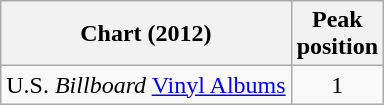<table class="wikitable sortable plainrowheaders">
<tr>
<th>Chart (2012)</th>
<th>Peak<br> position</th>
</tr>
<tr>
<td>U.S. <em>Billboard</em> <a href='#'>Vinyl Albums</a></td>
<td style="text-align:center;">1</td>
</tr>
</table>
